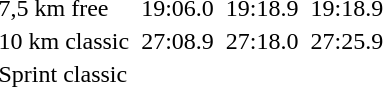<table>
<tr>
<td>7,5 km free</td>
<td></td>
<td>19:06.0</td>
<td></td>
<td>19:18.9</td>
<td></td>
<td>19:18.9</td>
</tr>
<tr>
<td>10 km classic</td>
<td></td>
<td>27:08.9</td>
<td></td>
<td>27:18.0</td>
<td></td>
<td>27:25.9</td>
</tr>
<tr>
<td>Sprint classic</td>
<td colspan=2></td>
<td colspan=2></td>
<td colspan=2></td>
</tr>
</table>
